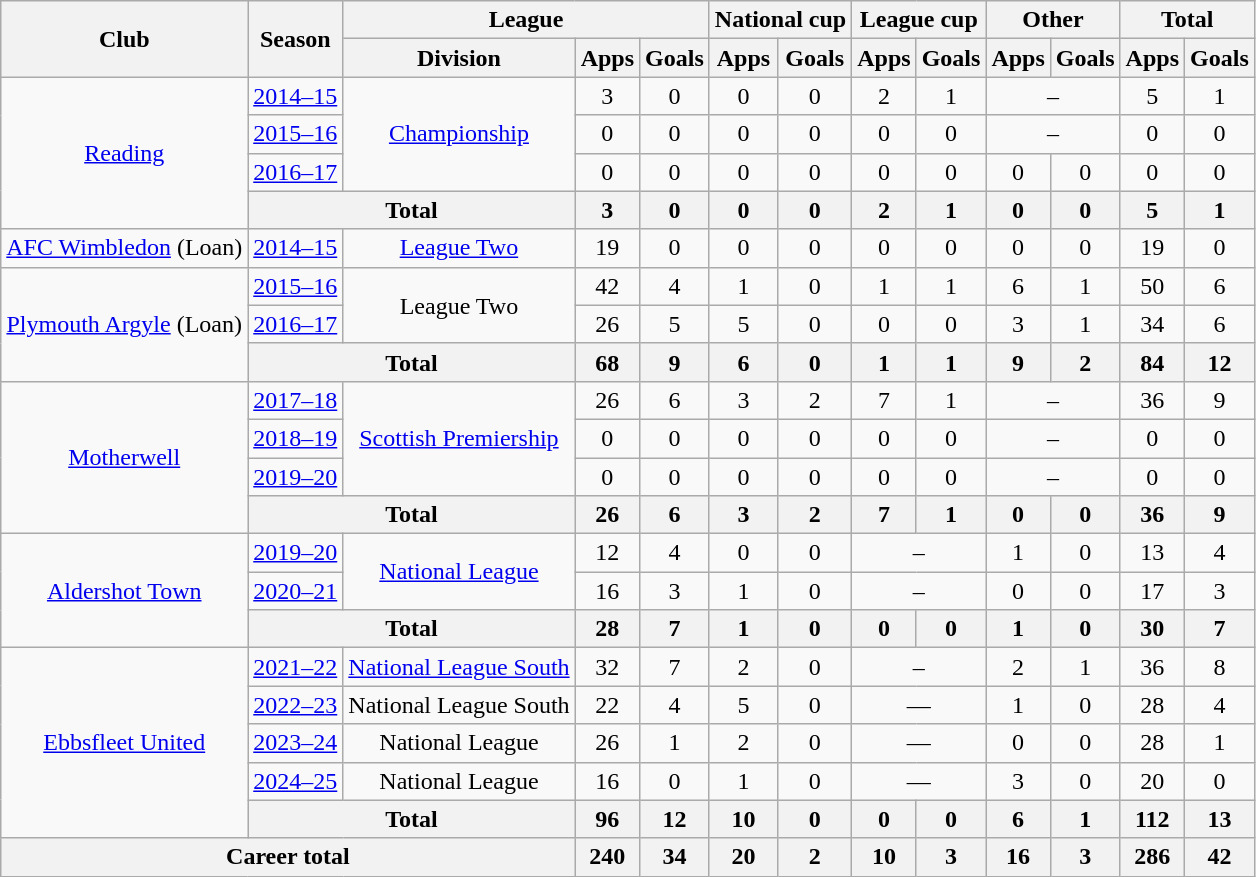<table class="wikitable" style="text-align: center">
<tr>
<th rowspan="2">Club</th>
<th rowspan="2">Season</th>
<th colspan="3">League</th>
<th colspan="2">National cup</th>
<th colspan="2">League cup</th>
<th colspan="2">Other</th>
<th colspan="2">Total</th>
</tr>
<tr>
<th>Division</th>
<th>Apps</th>
<th>Goals</th>
<th>Apps</th>
<th>Goals</th>
<th>Apps</th>
<th>Goals</th>
<th>Apps</th>
<th>Goals</th>
<th>Apps</th>
<th>Goals</th>
</tr>
<tr>
<td rowspan="4"><a href='#'>Reading</a></td>
<td><a href='#'>2014–15</a></td>
<td rowspan="3"><a href='#'>Championship</a></td>
<td>3</td>
<td>0</td>
<td>0</td>
<td>0</td>
<td>2</td>
<td>1</td>
<td colspan="2">–</td>
<td>5</td>
<td>1</td>
</tr>
<tr>
<td><a href='#'>2015–16</a></td>
<td>0</td>
<td>0</td>
<td>0</td>
<td>0</td>
<td>0</td>
<td>0</td>
<td colspan="2">–</td>
<td>0</td>
<td>0</td>
</tr>
<tr>
<td><a href='#'>2016–17</a></td>
<td>0</td>
<td>0</td>
<td>0</td>
<td>0</td>
<td>0</td>
<td>0</td>
<td>0</td>
<td>0</td>
<td>0</td>
<td>0</td>
</tr>
<tr>
<th colspan="2">Total</th>
<th>3</th>
<th>0</th>
<th>0</th>
<th>0</th>
<th>2</th>
<th>1</th>
<th>0</th>
<th>0</th>
<th>5</th>
<th>1</th>
</tr>
<tr>
<td><a href='#'>AFC Wimbledon</a> (Loan)</td>
<td><a href='#'>2014–15</a></td>
<td><a href='#'>League Two</a></td>
<td>19</td>
<td>0</td>
<td>0</td>
<td>0</td>
<td>0</td>
<td>0</td>
<td>0</td>
<td>0</td>
<td>19</td>
<td>0</td>
</tr>
<tr>
<td rowspan="3"><a href='#'>Plymouth Argyle</a> (Loan)</td>
<td><a href='#'>2015–16</a></td>
<td rowspan="2">League Two</td>
<td>42</td>
<td>4</td>
<td>1</td>
<td>0</td>
<td>1</td>
<td>1</td>
<td>6</td>
<td>1</td>
<td>50</td>
<td>6</td>
</tr>
<tr>
<td><a href='#'>2016–17</a></td>
<td>26</td>
<td>5</td>
<td>5</td>
<td>0</td>
<td>0</td>
<td>0</td>
<td>3</td>
<td>1</td>
<td>34</td>
<td>6</td>
</tr>
<tr>
<th colspan="2">Total</th>
<th>68</th>
<th>9</th>
<th>6</th>
<th>0</th>
<th>1</th>
<th>1</th>
<th>9</th>
<th>2</th>
<th>84</th>
<th>12</th>
</tr>
<tr>
<td rowspan="4"><a href='#'>Motherwell</a></td>
<td><a href='#'>2017–18</a></td>
<td rowspan="3"><a href='#'>Scottish Premiership</a></td>
<td>26</td>
<td>6</td>
<td>3</td>
<td>2</td>
<td>7</td>
<td>1</td>
<td colspan="2">–</td>
<td>36</td>
<td>9</td>
</tr>
<tr>
<td><a href='#'>2018–19</a></td>
<td>0</td>
<td>0</td>
<td>0</td>
<td>0</td>
<td>0</td>
<td>0</td>
<td colspan="2">–</td>
<td>0</td>
<td>0</td>
</tr>
<tr>
<td><a href='#'>2019–20</a></td>
<td>0</td>
<td>0</td>
<td>0</td>
<td>0</td>
<td>0</td>
<td>0</td>
<td colspan="2">–</td>
<td>0</td>
<td>0</td>
</tr>
<tr>
<th colspan="2">Total</th>
<th>26</th>
<th>6</th>
<th>3</th>
<th>2</th>
<th>7</th>
<th>1</th>
<th>0</th>
<th>0</th>
<th>36</th>
<th>9</th>
</tr>
<tr>
<td rowspan="3"><a href='#'>Aldershot Town</a></td>
<td><a href='#'>2019–20</a></td>
<td rowspan="2"><a href='#'>National League</a></td>
<td>12</td>
<td>4</td>
<td>0</td>
<td>0</td>
<td colspan="2">–</td>
<td>1</td>
<td>0</td>
<td>13</td>
<td>4</td>
</tr>
<tr>
<td><a href='#'>2020–21</a></td>
<td>16</td>
<td>3</td>
<td>1</td>
<td>0</td>
<td colspan="2">–</td>
<td>0</td>
<td>0</td>
<td>17</td>
<td>3</td>
</tr>
<tr>
<th colspan="2">Total</th>
<th>28</th>
<th>7</th>
<th>1</th>
<th>0</th>
<th>0</th>
<th>0</th>
<th>1</th>
<th>0</th>
<th>30</th>
<th>7</th>
</tr>
<tr>
<td rowspan="5"><a href='#'>Ebbsfleet United</a></td>
<td><a href='#'>2021–22</a></td>
<td><a href='#'>National League South</a></td>
<td>32</td>
<td>7</td>
<td>2</td>
<td>0</td>
<td colspan="2">–</td>
<td>2</td>
<td>1</td>
<td>36</td>
<td>8</td>
</tr>
<tr>
<td><a href='#'>2022–23</a></td>
<td>National League South</td>
<td>22</td>
<td>4</td>
<td>5</td>
<td>0</td>
<td colspan="2">—</td>
<td>1</td>
<td>0</td>
<td>28</td>
<td>4</td>
</tr>
<tr>
<td><a href='#'>2023–24</a></td>
<td>National League</td>
<td>26</td>
<td>1</td>
<td>2</td>
<td>0</td>
<td colspan="2">—</td>
<td>0</td>
<td>0</td>
<td>28</td>
<td>1</td>
</tr>
<tr>
<td><a href='#'>2024–25</a></td>
<td>National League</td>
<td>16</td>
<td>0</td>
<td>1</td>
<td>0</td>
<td colspan="2">—</td>
<td>3</td>
<td>0</td>
<td>20</td>
<td>0</td>
</tr>
<tr>
<th colspan="2">Total</th>
<th>96</th>
<th>12</th>
<th>10</th>
<th>0</th>
<th>0</th>
<th>0</th>
<th>6</th>
<th>1</th>
<th>112</th>
<th>13</th>
</tr>
<tr>
<th colspan="3">Career total</th>
<th>240</th>
<th>34</th>
<th>20</th>
<th>2</th>
<th>10</th>
<th>3</th>
<th>16</th>
<th>3</th>
<th>286</th>
<th>42</th>
</tr>
</table>
